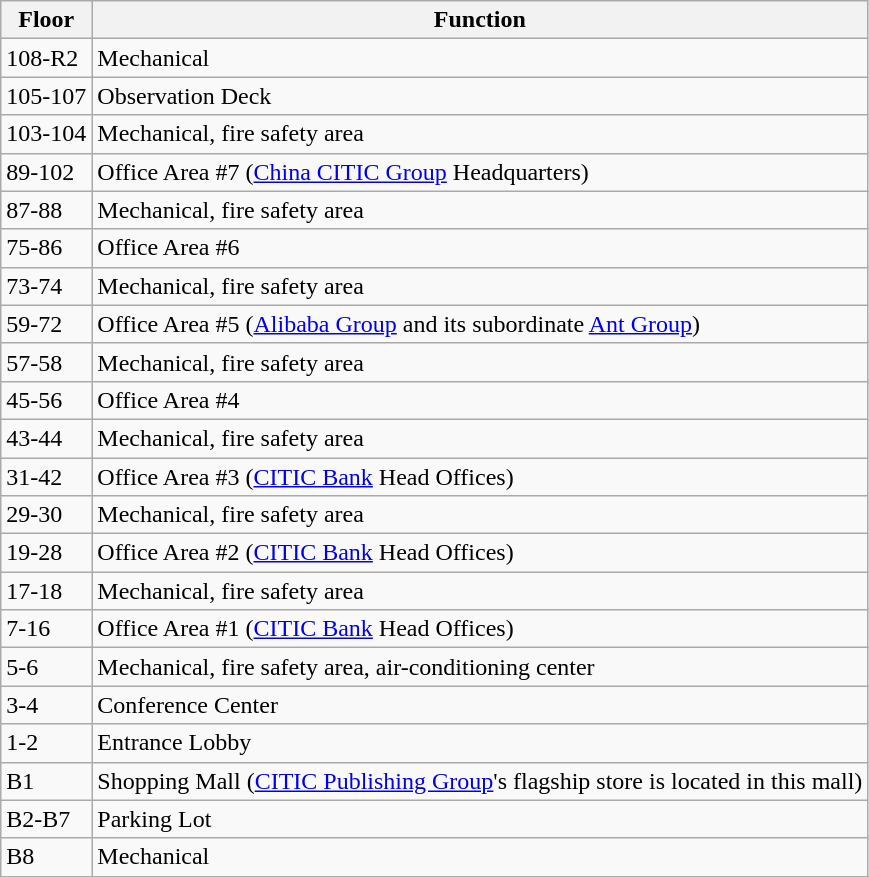<table class="wikitable">
<tr>
<th>Floor</th>
<th>Function</th>
</tr>
<tr>
<td>108-R2</td>
<td>Mechanical</td>
</tr>
<tr>
<td>105-107</td>
<td>Observation Deck</td>
</tr>
<tr>
<td>103-104</td>
<td>Mechanical, fire safety area</td>
</tr>
<tr>
<td>89-102</td>
<td>Office Area #7 (<a href='#'>China CITIC Group</a> Headquarters)</td>
</tr>
<tr>
<td>87-88</td>
<td>Mechanical, fire safety area</td>
</tr>
<tr>
<td>75-86</td>
<td>Office Area #6</td>
</tr>
<tr>
<td>73-74</td>
<td>Mechanical, fire safety area</td>
</tr>
<tr>
<td>59-72</td>
<td>Office Area #5 (<a href='#'>Alibaba Group</a> and its subordinate <a href='#'>Ant Group</a>)</td>
</tr>
<tr>
<td>57-58</td>
<td>Mechanical, fire safety area</td>
</tr>
<tr>
<td>45-56</td>
<td>Office Area #4</td>
</tr>
<tr>
<td>43-44</td>
<td>Mechanical, fire safety area</td>
</tr>
<tr>
<td>31-42</td>
<td>Office Area #3 (<a href='#'>CITIC Bank</a> Head Offices)</td>
</tr>
<tr>
<td>29-30</td>
<td>Mechanical, fire safety area</td>
</tr>
<tr>
<td>19-28</td>
<td>Office Area #2 (<a href='#'>CITIC Bank</a> Head Offices)</td>
</tr>
<tr>
<td>17-18</td>
<td>Mechanical, fire safety area</td>
</tr>
<tr>
<td>7-16</td>
<td>Office Area #1 (<a href='#'>CITIC Bank</a> Head Offices)</td>
</tr>
<tr>
<td>5-6</td>
<td>Mechanical, fire safety area, air-conditioning center</td>
</tr>
<tr>
<td>3-4</td>
<td>Conference Center</td>
</tr>
<tr>
<td>1-2</td>
<td>Entrance Lobby</td>
</tr>
<tr>
<td>B1</td>
<td>Shopping Mall (<a href='#'>CITIC Publishing Group</a>'s flagship store is located in this mall)</td>
</tr>
<tr>
<td>B2-B7</td>
<td>Parking Lot</td>
</tr>
<tr>
<td>B8</td>
<td>Mechanical</td>
</tr>
</table>
